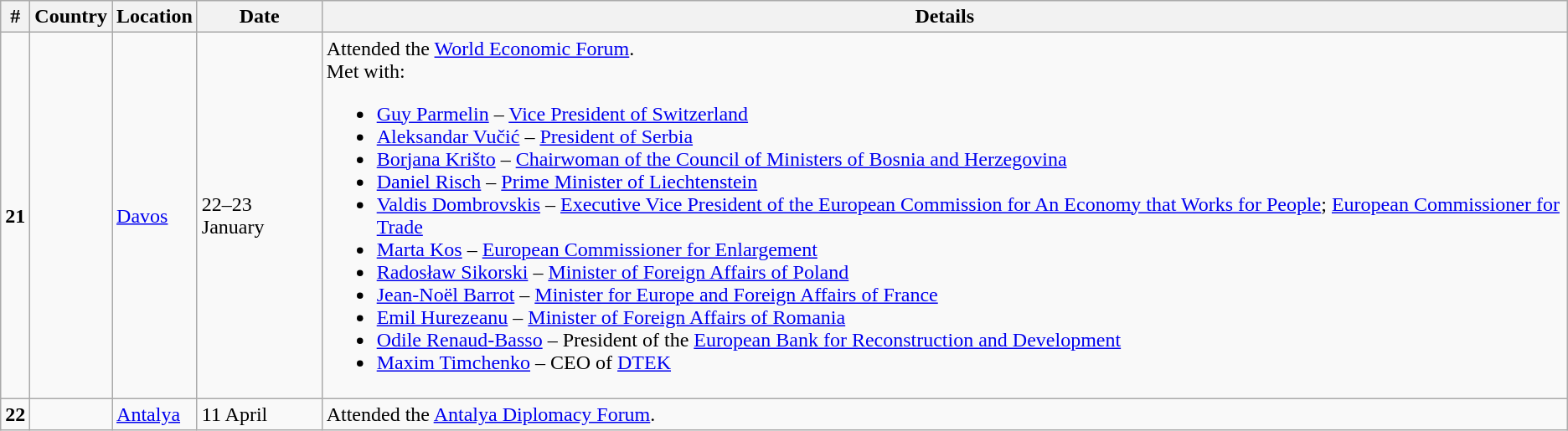<table class="wikitable">
<tr>
<th>#</th>
<th>Country</th>
<th>Location</th>
<th>Date</th>
<th>Details</th>
</tr>
<tr>
<td><strong>21</strong></td>
<td><strong></strong></td>
<td><a href='#'>Davos</a></td>
<td>22–23 January</td>
<td>Attended the <a href='#'>World Economic Forum</a>.<br>Met with:<ul><li><a href='#'>Guy Parmelin</a> – <a href='#'>Vice President of Switzerland</a></li><li><a href='#'>Aleksandar Vučić</a> – <a href='#'>President of Serbia</a></li><li><a href='#'>Borjana Krišto</a> – <a href='#'>Chairwoman of the Council of Ministers of Bosnia and Herzegovina</a></li><li><a href='#'>Daniel Risch</a> – <a href='#'>Prime Minister of Liechtenstein</a></li><li><a href='#'>Valdis Dombrovskis</a> – <a href='#'>Executive Vice President of the European Commission for An Economy that Works for People</a>; <a href='#'>European Commissioner for Trade</a></li><li><a href='#'>Marta Kos</a> – <a href='#'>European Commissioner for Enlargement</a></li><li><a href='#'>Radosław Sikorski</a> – <a href='#'>Minister of Foreign Affairs of Poland</a></li><li><a href='#'>Jean-Noël Barrot</a> – <a href='#'>Minister for Europe and Foreign Affairs of France</a></li><li><a href='#'>Emil Hurezeanu</a> – <a href='#'>Minister of Foreign Affairs of Romania</a></li><li><a href='#'>Odile Renaud-Basso</a> – President of the <a href='#'>European Bank for Reconstruction and Development</a></li><li><a href='#'>Maxim Timchenko</a> – CEO of <a href='#'>DTEK</a></li></ul></td>
</tr>
<tr>
<td><strong>22</strong></td>
<td><strong></strong></td>
<td><a href='#'>Antalya</a></td>
<td>11 April</td>
<td>Attended the <a href='#'>Antalya Diplomacy Forum</a>.</td>
</tr>
</table>
